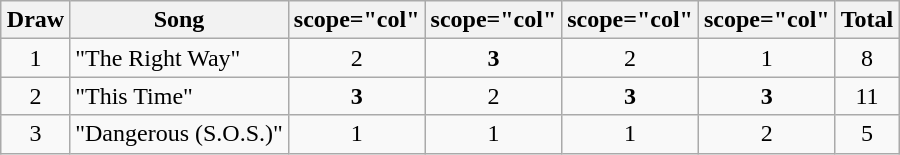<table class="wikitable collapsible" style="margin: 1em auto 1em auto; text-align:center;">
<tr>
<th>Draw</th>
<th>Song</th>
<th>scope="col" </th>
<th>scope="col" </th>
<th>scope="col" </th>
<th>scope="col" </th>
<th>Total</th>
</tr>
<tr>
<td>1</td>
<td align="left">"The Right Way"</td>
<td>2</td>
<td><strong>3</strong></td>
<td>2</td>
<td>1</td>
<td>8</td>
</tr>
<tr>
<td>2</td>
<td align="left">"This Time"</td>
<td><strong>3</strong></td>
<td>2</td>
<td><strong>3</strong></td>
<td><strong>3</strong></td>
<td>11</td>
</tr>
<tr>
<td>3</td>
<td align="left">"Dangerous (S.O.S.)"</td>
<td>1</td>
<td>1</td>
<td>1</td>
<td>2</td>
<td>5</td>
</tr>
</table>
